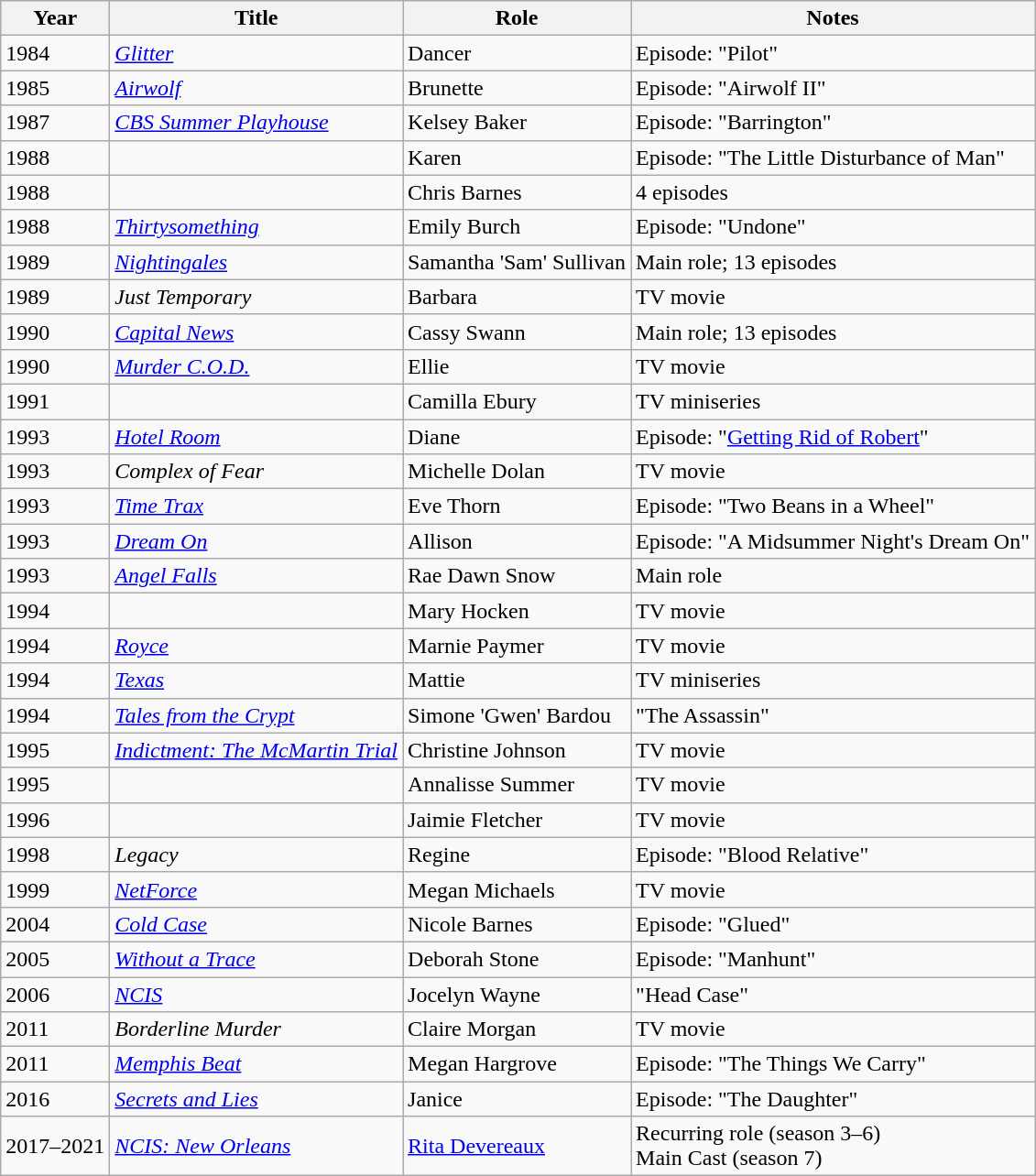<table class="wikitable sortable">
<tr>
<th scope="row">Year</th>
<th scope="row">Title</th>
<th scope="row">Role</th>
<th scope="row" class="unsortable">Notes</th>
</tr>
<tr>
<td>1984</td>
<td><a href='#'><em>Glitter</em></a></td>
<td>Dancer</td>
<td>Episode: "Pilot"</td>
</tr>
<tr>
<td>1985</td>
<td><em><a href='#'>Airwolf</a></em></td>
<td>Brunette</td>
<td>Episode: "Airwolf II"</td>
</tr>
<tr>
<td>1987</td>
<td><em><a href='#'>CBS Summer Playhouse</a></em></td>
<td>Kelsey Baker</td>
<td>Episode: "Barrington"</td>
</tr>
<tr>
<td>1988</td>
<td><em></em></td>
<td>Karen</td>
<td>Episode: "The Little Disturbance of Man"</td>
</tr>
<tr>
<td>1988</td>
<td><em></em></td>
<td>Chris Barnes</td>
<td>4 episodes</td>
</tr>
<tr>
<td>1988</td>
<td><em><a href='#'>Thirtysomething</a></em></td>
<td>Emily Burch</td>
<td>Episode: "Undone"</td>
</tr>
<tr>
<td>1989</td>
<td><em><a href='#'>Nightingales</a></em></td>
<td>Samantha 'Sam' Sullivan</td>
<td>Main role; 13 episodes</td>
</tr>
<tr>
<td>1989</td>
<td><em>Just Temporary</em></td>
<td>Barbara</td>
<td>TV movie</td>
</tr>
<tr>
<td>1990</td>
<td><em><a href='#'>Capital News</a></em></td>
<td>Cassy Swann</td>
<td>Main role; 13 episodes</td>
</tr>
<tr>
<td>1990</td>
<td><em><a href='#'>Murder C.O.D.</a></em></td>
<td>Ellie</td>
<td>TV movie</td>
</tr>
<tr>
<td>1991</td>
<td><em></em></td>
<td>Camilla Ebury</td>
<td>TV miniseries</td>
</tr>
<tr>
<td>1993</td>
<td><em><a href='#'>Hotel Room</a></em></td>
<td>Diane</td>
<td>Episode: "<a href='#'>Getting Rid of Robert</a>"</td>
</tr>
<tr>
<td>1993</td>
<td><em>Complex of Fear</em></td>
<td>Michelle Dolan</td>
<td>TV movie</td>
</tr>
<tr>
<td>1993</td>
<td><em><a href='#'>Time Trax</a></em></td>
<td>Eve Thorn</td>
<td>Episode: "Two Beans in a Wheel"</td>
</tr>
<tr>
<td>1993</td>
<td><em><a href='#'>Dream On</a></em></td>
<td>Allison</td>
<td>Episode: "A Midsummer Night's Dream On"</td>
</tr>
<tr>
<td>1993</td>
<td><em><a href='#'>Angel Falls</a></em></td>
<td>Rae Dawn Snow</td>
<td>Main role</td>
</tr>
<tr>
<td>1994</td>
<td><em></em></td>
<td>Mary Hocken</td>
<td>TV movie</td>
</tr>
<tr>
<td>1994</td>
<td><em><a href='#'>Royce</a></em></td>
<td>Marnie Paymer</td>
<td>TV movie</td>
</tr>
<tr>
<td>1994</td>
<td><em><a href='#'>Texas</a></em></td>
<td>Mattie</td>
<td>TV miniseries</td>
</tr>
<tr>
<td>1994</td>
<td><em><a href='#'>Tales from the Crypt</a></em></td>
<td>Simone 'Gwen' Bardou</td>
<td>"The Assassin"</td>
</tr>
<tr>
<td>1995</td>
<td><em><a href='#'>Indictment: The McMartin Trial</a></em></td>
<td>Christine Johnson</td>
<td>TV movie</td>
</tr>
<tr>
<td>1995</td>
<td><em></em></td>
<td>Annalisse Summer</td>
<td>TV movie</td>
</tr>
<tr>
<td>1996</td>
<td><em></em></td>
<td>Jaimie Fletcher</td>
<td>TV movie</td>
</tr>
<tr>
<td>1998</td>
<td><em>Legacy</em></td>
<td>Regine</td>
<td>Episode: "Blood Relative"</td>
</tr>
<tr>
<td>1999</td>
<td><em><a href='#'>NetForce</a></em></td>
<td>Megan Michaels</td>
<td>TV movie</td>
</tr>
<tr>
<td>2004</td>
<td><em><a href='#'>Cold Case</a></em></td>
<td>Nicole Barnes</td>
<td>Episode: "Glued"</td>
</tr>
<tr>
<td>2005</td>
<td><em><a href='#'>Without a Trace</a></em></td>
<td>Deborah Stone</td>
<td>Episode: "Manhunt"</td>
</tr>
<tr>
<td>2006</td>
<td><em><a href='#'>NCIS</a></em></td>
<td>Jocelyn Wayne</td>
<td>"Head Case"</td>
</tr>
<tr>
<td>2011</td>
<td><em>Borderline Murder</em></td>
<td>Claire Morgan</td>
<td>TV movie</td>
</tr>
<tr>
<td>2011</td>
<td><em><a href='#'>Memphis Beat</a></em></td>
<td>Megan Hargrove</td>
<td>Episode: "The Things We Carry"</td>
</tr>
<tr>
<td>2016</td>
<td><em><a href='#'>Secrets and Lies</a></em></td>
<td>Janice</td>
<td>Episode: "The Daughter"</td>
</tr>
<tr>
<td>2017–2021</td>
<td><em><a href='#'>NCIS: New Orleans</a></em></td>
<td><a href='#'>Rita Devereaux</a></td>
<td>Recurring role (season 3–6) <br> Main Cast (season 7)</td>
</tr>
</table>
